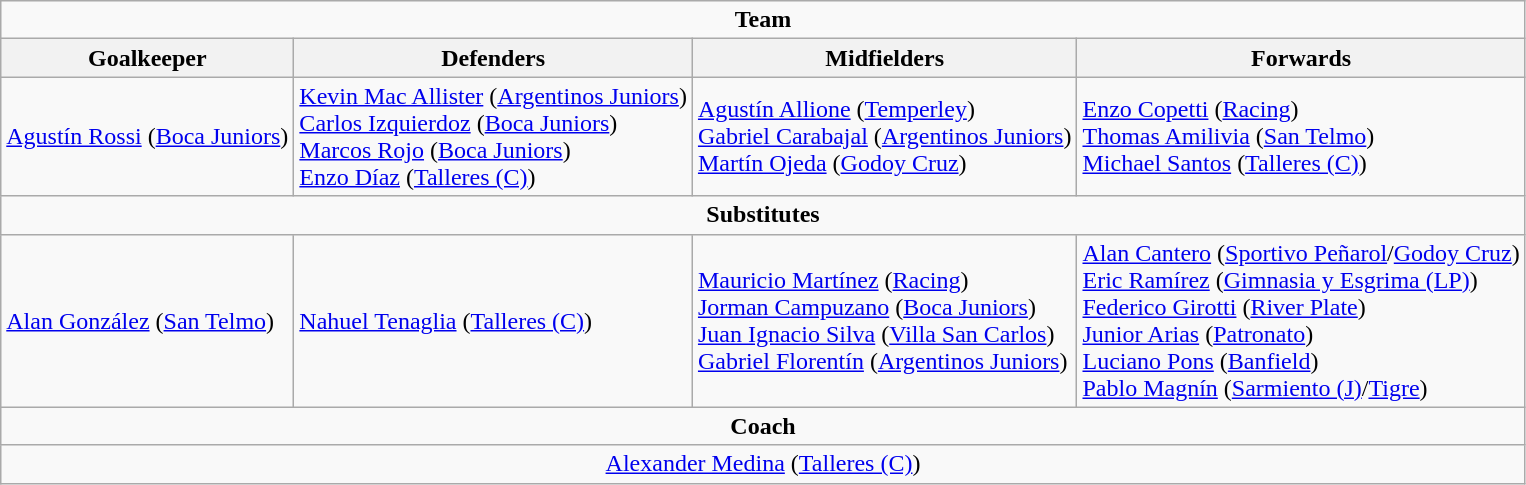<table class=wikitable>
<tr>
<td colspan=4 align=center><strong>Team</strong></td>
</tr>
<tr>
<th>Goalkeeper</th>
<th>Defenders</th>
<th>Midfielders</th>
<th>Forwards</th>
</tr>
<tr>
<td><a href='#'>Agustín Rossi</a> (<a href='#'>Boca Juniors</a>)</td>
<td><a href='#'>Kevin Mac Allister</a> (<a href='#'>Argentinos Juniors</a>)<br><a href='#'>Carlos Izquierdoz</a> (<a href='#'>Boca Juniors</a>)<br><a href='#'>Marcos Rojo</a> (<a href='#'>Boca Juniors</a>)<br><a href='#'>Enzo Díaz</a> (<a href='#'>Talleres (C)</a>)</td>
<td><a href='#'>Agustín Allione</a> (<a href='#'>Temperley</a>)<br><a href='#'>Gabriel Carabajal</a> (<a href='#'>Argentinos Juniors</a>)<br><a href='#'>Martín Ojeda</a> (<a href='#'>Godoy Cruz</a>)</td>
<td><a href='#'>Enzo Copetti</a> (<a href='#'>Racing</a>)<br><a href='#'>Thomas Amilivia</a> (<a href='#'>San Telmo</a>)<br><a href='#'>Michael Santos</a> (<a href='#'>Talleres (C)</a>)</td>
</tr>
<tr>
<td colspan=4 align=center><strong>Substitutes</strong></td>
</tr>
<tr>
<td><a href='#'>Alan González</a> (<a href='#'>San Telmo</a>)</td>
<td><a href='#'>Nahuel Tenaglia</a> (<a href='#'>Talleres (C)</a>)</td>
<td><a href='#'>Mauricio Martínez</a> (<a href='#'>Racing</a>)<br><a href='#'>Jorman Campuzano</a> (<a href='#'>Boca Juniors</a>)<br><a href='#'>Juan Ignacio Silva</a> (<a href='#'>Villa San Carlos</a>)<br><a href='#'>Gabriel Florentín</a> (<a href='#'>Argentinos Juniors</a>)</td>
<td><a href='#'>Alan Cantero</a> (<a href='#'>Sportivo Peñarol</a>/<a href='#'>Godoy Cruz</a>)<br><a href='#'>Eric Ramírez</a> (<a href='#'>Gimnasia y Esgrima (LP)</a>)<br><a href='#'>Federico Girotti</a> (<a href='#'>River Plate</a>)<br><a href='#'>Junior Arias</a> (<a href='#'>Patronato</a>)<br><a href='#'>Luciano Pons</a> (<a href='#'>Banfield</a>)<br><a href='#'>Pablo Magnín</a> (<a href='#'>Sarmiento (J)</a>/<a href='#'>Tigre</a>)</td>
</tr>
<tr>
<td colspan=4 align=center><strong>Coach</strong></td>
</tr>
<tr>
<td colspan=4 align=center><a href='#'>Alexander Medina</a> (<a href='#'>Talleres (C)</a>)</td>
</tr>
</table>
